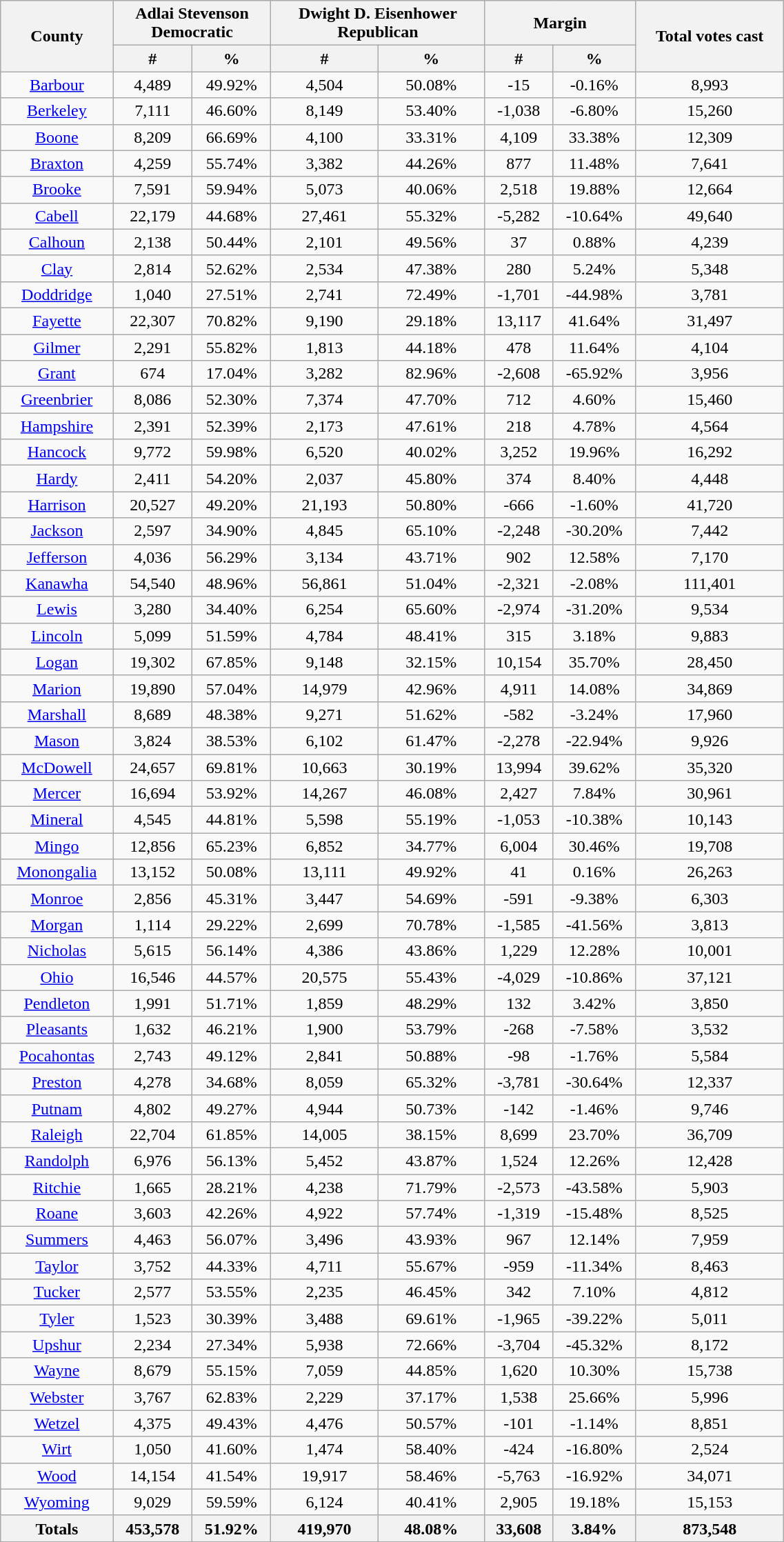<table width="60%" class="wikitable sortable" style="text-align:center">
<tr>
<th style="text-align:center;" rowspan="2">County</th>
<th style="text-align:center;" colspan="2">Adlai Stevenson<br>Democratic</th>
<th style="text-align:center;" colspan="2">Dwight D. Eisenhower<br>Republican</th>
<th style="text-align:center;" colspan="2">Margin</th>
<th style="text-align:center;" rowspan="2">Total votes cast</th>
</tr>
<tr>
<th style="text-align:center;" data-sort-type="number">#</th>
<th style="text-align:center;" data-sort-type="number">%</th>
<th style="text-align:center;" data-sort-type="number">#</th>
<th style="text-align:center;" data-sort-type="number">%</th>
<th style="text-align:center;" data-sort-type="number">#</th>
<th style="text-align:center;" data-sort-type="number">%</th>
</tr>
<tr style="text-align:center;">
<td><a href='#'>Barbour</a></td>
<td>4,489</td>
<td>49.92%</td>
<td>4,504</td>
<td>50.08%</td>
<td>-15</td>
<td>-0.16%</td>
<td>8,993</td>
</tr>
<tr style="text-align:center;">
<td><a href='#'>Berkeley</a></td>
<td>7,111</td>
<td>46.60%</td>
<td>8,149</td>
<td>53.40%</td>
<td>-1,038</td>
<td>-6.80%</td>
<td>15,260</td>
</tr>
<tr style="text-align:center;">
<td><a href='#'>Boone</a></td>
<td>8,209</td>
<td>66.69%</td>
<td>4,100</td>
<td>33.31%</td>
<td>4,109</td>
<td>33.38%</td>
<td>12,309</td>
</tr>
<tr style="text-align:center;">
<td><a href='#'>Braxton</a></td>
<td>4,259</td>
<td>55.74%</td>
<td>3,382</td>
<td>44.26%</td>
<td>877</td>
<td>11.48%</td>
<td>7,641</td>
</tr>
<tr style="text-align:center;">
<td><a href='#'>Brooke</a></td>
<td>7,591</td>
<td>59.94%</td>
<td>5,073</td>
<td>40.06%</td>
<td>2,518</td>
<td>19.88%</td>
<td>12,664</td>
</tr>
<tr style="text-align:center;">
<td><a href='#'>Cabell</a></td>
<td>22,179</td>
<td>44.68%</td>
<td>27,461</td>
<td>55.32%</td>
<td>-5,282</td>
<td>-10.64%</td>
<td>49,640</td>
</tr>
<tr style="text-align:center;">
<td><a href='#'>Calhoun</a></td>
<td>2,138</td>
<td>50.44%</td>
<td>2,101</td>
<td>49.56%</td>
<td>37</td>
<td>0.88%</td>
<td>4,239</td>
</tr>
<tr style="text-align:center;">
<td><a href='#'>Clay</a></td>
<td>2,814</td>
<td>52.62%</td>
<td>2,534</td>
<td>47.38%</td>
<td>280</td>
<td>5.24%</td>
<td>5,348</td>
</tr>
<tr style="text-align:center;">
<td><a href='#'>Doddridge</a></td>
<td>1,040</td>
<td>27.51%</td>
<td>2,741</td>
<td>72.49%</td>
<td>-1,701</td>
<td>-44.98%</td>
<td>3,781</td>
</tr>
<tr style="text-align:center;">
<td><a href='#'>Fayette</a></td>
<td>22,307</td>
<td>70.82%</td>
<td>9,190</td>
<td>29.18%</td>
<td>13,117</td>
<td>41.64%</td>
<td>31,497</td>
</tr>
<tr style="text-align:center;">
<td><a href='#'>Gilmer</a></td>
<td>2,291</td>
<td>55.82%</td>
<td>1,813</td>
<td>44.18%</td>
<td>478</td>
<td>11.64%</td>
<td>4,104</td>
</tr>
<tr style="text-align:center;">
<td><a href='#'>Grant</a></td>
<td>674</td>
<td>17.04%</td>
<td>3,282</td>
<td>82.96%</td>
<td>-2,608</td>
<td>-65.92%</td>
<td>3,956</td>
</tr>
<tr style="text-align:center;">
<td><a href='#'>Greenbrier</a></td>
<td>8,086</td>
<td>52.30%</td>
<td>7,374</td>
<td>47.70%</td>
<td>712</td>
<td>4.60%</td>
<td>15,460</td>
</tr>
<tr style="text-align:center;">
<td><a href='#'>Hampshire</a></td>
<td>2,391</td>
<td>52.39%</td>
<td>2,173</td>
<td>47.61%</td>
<td>218</td>
<td>4.78%</td>
<td>4,564</td>
</tr>
<tr style="text-align:center;">
<td><a href='#'>Hancock</a></td>
<td>9,772</td>
<td>59.98%</td>
<td>6,520</td>
<td>40.02%</td>
<td>3,252</td>
<td>19.96%</td>
<td>16,292</td>
</tr>
<tr style="text-align:center;">
<td><a href='#'>Hardy</a></td>
<td>2,411</td>
<td>54.20%</td>
<td>2,037</td>
<td>45.80%</td>
<td>374</td>
<td>8.40%</td>
<td>4,448</td>
</tr>
<tr style="text-align:center;">
<td><a href='#'>Harrison</a></td>
<td>20,527</td>
<td>49.20%</td>
<td>21,193</td>
<td>50.80%</td>
<td>-666</td>
<td>-1.60%</td>
<td>41,720</td>
</tr>
<tr style="text-align:center;">
<td><a href='#'>Jackson</a></td>
<td>2,597</td>
<td>34.90%</td>
<td>4,845</td>
<td>65.10%</td>
<td>-2,248</td>
<td>-30.20%</td>
<td>7,442</td>
</tr>
<tr style="text-align:center;">
<td><a href='#'>Jefferson</a></td>
<td>4,036</td>
<td>56.29%</td>
<td>3,134</td>
<td>43.71%</td>
<td>902</td>
<td>12.58%</td>
<td>7,170</td>
</tr>
<tr style="text-align:center;">
<td><a href='#'>Kanawha</a></td>
<td>54,540</td>
<td>48.96%</td>
<td>56,861</td>
<td>51.04%</td>
<td>-2,321</td>
<td>-2.08%</td>
<td>111,401</td>
</tr>
<tr style="text-align:center;">
<td><a href='#'>Lewis</a></td>
<td>3,280</td>
<td>34.40%</td>
<td>6,254</td>
<td>65.60%</td>
<td>-2,974</td>
<td>-31.20%</td>
<td>9,534</td>
</tr>
<tr style="text-align:center;">
<td><a href='#'>Lincoln</a></td>
<td>5,099</td>
<td>51.59%</td>
<td>4,784</td>
<td>48.41%</td>
<td>315</td>
<td>3.18%</td>
<td>9,883</td>
</tr>
<tr style="text-align:center;">
<td><a href='#'>Logan</a></td>
<td>19,302</td>
<td>67.85%</td>
<td>9,148</td>
<td>32.15%</td>
<td>10,154</td>
<td>35.70%</td>
<td>28,450</td>
</tr>
<tr style="text-align:center;">
<td><a href='#'>Marion</a></td>
<td>19,890</td>
<td>57.04%</td>
<td>14,979</td>
<td>42.96%</td>
<td>4,911</td>
<td>14.08%</td>
<td>34,869</td>
</tr>
<tr style="text-align:center;">
<td><a href='#'>Marshall</a></td>
<td>8,689</td>
<td>48.38%</td>
<td>9,271</td>
<td>51.62%</td>
<td>-582</td>
<td>-3.24%</td>
<td>17,960</td>
</tr>
<tr style="text-align:center;">
<td><a href='#'>Mason</a></td>
<td>3,824</td>
<td>38.53%</td>
<td>6,102</td>
<td>61.47%</td>
<td>-2,278</td>
<td>-22.94%</td>
<td>9,926</td>
</tr>
<tr style="text-align:center;">
<td><a href='#'>McDowell</a></td>
<td>24,657</td>
<td>69.81%</td>
<td>10,663</td>
<td>30.19%</td>
<td>13,994</td>
<td>39.62%</td>
<td>35,320</td>
</tr>
<tr style="text-align:center;">
<td><a href='#'>Mercer</a></td>
<td>16,694</td>
<td>53.92%</td>
<td>14,267</td>
<td>46.08%</td>
<td>2,427</td>
<td>7.84%</td>
<td>30,961</td>
</tr>
<tr style="text-align:center;">
<td><a href='#'>Mineral</a></td>
<td>4,545</td>
<td>44.81%</td>
<td>5,598</td>
<td>55.19%</td>
<td>-1,053</td>
<td>-10.38%</td>
<td>10,143</td>
</tr>
<tr style="text-align:center;">
<td><a href='#'>Mingo</a></td>
<td>12,856</td>
<td>65.23%</td>
<td>6,852</td>
<td>34.77%</td>
<td>6,004</td>
<td>30.46%</td>
<td>19,708</td>
</tr>
<tr style="text-align:center;">
<td><a href='#'>Monongalia</a></td>
<td>13,152</td>
<td>50.08%</td>
<td>13,111</td>
<td>49.92%</td>
<td>41</td>
<td>0.16%</td>
<td>26,263</td>
</tr>
<tr style="text-align:center;">
<td><a href='#'>Monroe</a></td>
<td>2,856</td>
<td>45.31%</td>
<td>3,447</td>
<td>54.69%</td>
<td>-591</td>
<td>-9.38%</td>
<td>6,303</td>
</tr>
<tr style="text-align:center;">
<td><a href='#'>Morgan</a></td>
<td>1,114</td>
<td>29.22%</td>
<td>2,699</td>
<td>70.78%</td>
<td>-1,585</td>
<td>-41.56%</td>
<td>3,813</td>
</tr>
<tr style="text-align:center;">
<td><a href='#'>Nicholas</a></td>
<td>5,615</td>
<td>56.14%</td>
<td>4,386</td>
<td>43.86%</td>
<td>1,229</td>
<td>12.28%</td>
<td>10,001</td>
</tr>
<tr style="text-align:center;">
<td><a href='#'>Ohio</a></td>
<td>16,546</td>
<td>44.57%</td>
<td>20,575</td>
<td>55.43%</td>
<td>-4,029</td>
<td>-10.86%</td>
<td>37,121</td>
</tr>
<tr style="text-align:center;">
<td><a href='#'>Pendleton</a></td>
<td>1,991</td>
<td>51.71%</td>
<td>1,859</td>
<td>48.29%</td>
<td>132</td>
<td>3.42%</td>
<td>3,850</td>
</tr>
<tr style="text-align:center;">
<td><a href='#'>Pleasants</a></td>
<td>1,632</td>
<td>46.21%</td>
<td>1,900</td>
<td>53.79%</td>
<td>-268</td>
<td>-7.58%</td>
<td>3,532</td>
</tr>
<tr style="text-align:center;">
<td><a href='#'>Pocahontas</a></td>
<td>2,743</td>
<td>49.12%</td>
<td>2,841</td>
<td>50.88%</td>
<td>-98</td>
<td>-1.76%</td>
<td>5,584</td>
</tr>
<tr style="text-align:center;">
<td><a href='#'>Preston</a></td>
<td>4,278</td>
<td>34.68%</td>
<td>8,059</td>
<td>65.32%</td>
<td>-3,781</td>
<td>-30.64%</td>
<td>12,337</td>
</tr>
<tr style="text-align:center;">
<td><a href='#'>Putnam</a></td>
<td>4,802</td>
<td>49.27%</td>
<td>4,944</td>
<td>50.73%</td>
<td>-142</td>
<td>-1.46%</td>
<td>9,746</td>
</tr>
<tr style="text-align:center;">
<td><a href='#'>Raleigh</a></td>
<td>22,704</td>
<td>61.85%</td>
<td>14,005</td>
<td>38.15%</td>
<td>8,699</td>
<td>23.70%</td>
<td>36,709</td>
</tr>
<tr style="text-align:center;">
<td><a href='#'>Randolph</a></td>
<td>6,976</td>
<td>56.13%</td>
<td>5,452</td>
<td>43.87%</td>
<td>1,524</td>
<td>12.26%</td>
<td>12,428</td>
</tr>
<tr style="text-align:center;">
<td><a href='#'>Ritchie</a></td>
<td>1,665</td>
<td>28.21%</td>
<td>4,238</td>
<td>71.79%</td>
<td>-2,573</td>
<td>-43.58%</td>
<td>5,903</td>
</tr>
<tr style="text-align:center;">
<td><a href='#'>Roane</a></td>
<td>3,603</td>
<td>42.26%</td>
<td>4,922</td>
<td>57.74%</td>
<td>-1,319</td>
<td>-15.48%</td>
<td>8,525</td>
</tr>
<tr style="text-align:center;">
<td><a href='#'>Summers</a></td>
<td>4,463</td>
<td>56.07%</td>
<td>3,496</td>
<td>43.93%</td>
<td>967</td>
<td>12.14%</td>
<td>7,959</td>
</tr>
<tr style="text-align:center;">
<td><a href='#'>Taylor</a></td>
<td>3,752</td>
<td>44.33%</td>
<td>4,711</td>
<td>55.67%</td>
<td>-959</td>
<td>-11.34%</td>
<td>8,463</td>
</tr>
<tr style="text-align:center;">
<td><a href='#'>Tucker</a></td>
<td>2,577</td>
<td>53.55%</td>
<td>2,235</td>
<td>46.45%</td>
<td>342</td>
<td>7.10%</td>
<td>4,812</td>
</tr>
<tr style="text-align:center;">
<td><a href='#'>Tyler</a></td>
<td>1,523</td>
<td>30.39%</td>
<td>3,488</td>
<td>69.61%</td>
<td>-1,965</td>
<td>-39.22%</td>
<td>5,011</td>
</tr>
<tr style="text-align:center;">
<td><a href='#'>Upshur</a></td>
<td>2,234</td>
<td>27.34%</td>
<td>5,938</td>
<td>72.66%</td>
<td>-3,704</td>
<td>-45.32%</td>
<td>8,172</td>
</tr>
<tr style="text-align:center;">
<td><a href='#'>Wayne</a></td>
<td>8,679</td>
<td>55.15%</td>
<td>7,059</td>
<td>44.85%</td>
<td>1,620</td>
<td>10.30%</td>
<td>15,738</td>
</tr>
<tr style="text-align:center;">
<td><a href='#'>Webster</a></td>
<td>3,767</td>
<td>62.83%</td>
<td>2,229</td>
<td>37.17%</td>
<td>1,538</td>
<td>25.66%</td>
<td>5,996</td>
</tr>
<tr style="text-align:center;">
<td><a href='#'>Wetzel</a></td>
<td>4,375</td>
<td>49.43%</td>
<td>4,476</td>
<td>50.57%</td>
<td>-101</td>
<td>-1.14%</td>
<td>8,851</td>
</tr>
<tr style="text-align:center;">
<td><a href='#'>Wirt</a></td>
<td>1,050</td>
<td>41.60%</td>
<td>1,474</td>
<td>58.40%</td>
<td>-424</td>
<td>-16.80%</td>
<td>2,524</td>
</tr>
<tr style="text-align:center;">
<td><a href='#'>Wood</a></td>
<td>14,154</td>
<td>41.54%</td>
<td>19,917</td>
<td>58.46%</td>
<td>-5,763</td>
<td>-16.92%</td>
<td>34,071</td>
</tr>
<tr style="text-align:center;">
<td><a href='#'>Wyoming</a></td>
<td>9,029</td>
<td>59.59%</td>
<td>6,124</td>
<td>40.41%</td>
<td>2,905</td>
<td>19.18%</td>
<td>15,153</td>
</tr>
<tr>
<th>Totals</th>
<th>453,578</th>
<th>51.92%</th>
<th>419,970</th>
<th>48.08%</th>
<th>33,608</th>
<th>3.84%</th>
<th>873,548</th>
</tr>
</table>
